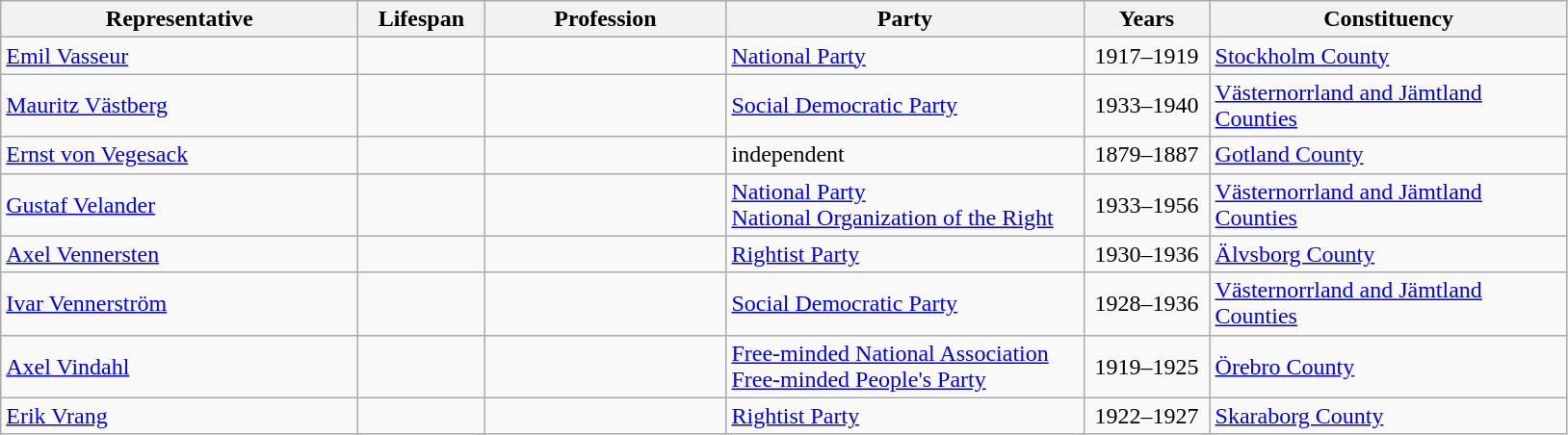<table class="wikitable">
<tr>
<th style="width:15em">Representative</th>
<th style="width:5em">Lifespan</th>
<th style="width:10em">Profession</th>
<th style="width:15em">Party</th>
<th style="width:5em">Years</th>
<th style="width:15em">Constituency</th>
</tr>
<tr>
<td><a href='#'>Emil Vasseur</a></td>
<td align=center></td>
<td></td>
<td> <a href='#'>National Party</a></td>
<td align=center>1917–1919</td>
<td><a href='#'>Stockholm County</a></td>
</tr>
<tr>
<td><a href='#'>Mauritz Västberg</a></td>
<td align=center></td>
<td></td>
<td> <a href='#'>Social Democratic Party</a></td>
<td align=center>1933–1940</td>
<td><a href='#'>Västernorrland and Jämtland Counties</a></td>
</tr>
<tr>
<td><a href='#'>Ernst von Vegesack</a></td>
<td align=center></td>
<td></td>
<td> independent</td>
<td align=center>1879–1887</td>
<td><a href='#'>Gotland County</a></td>
</tr>
<tr>
<td><a href='#'>Gustaf Velander</a></td>
<td align=center></td>
<td></td>
<td> <a href='#'>National Party</a><br> <a href='#'>National Organization of the Right</a></td>
<td align=center>1933–1956</td>
<td><a href='#'>Västernorrland and Jämtland Counties</a></td>
</tr>
<tr>
<td><a href='#'>Axel Vennersten</a></td>
<td align=center></td>
<td></td>
<td> <a href='#'>Rightist Party</a></td>
<td align=center>1930–1936</td>
<td><a href='#'>Älvsborg County</a></td>
</tr>
<tr>
<td><a href='#'>Ivar Vennerström</a></td>
<td align=center></td>
<td></td>
<td> <a href='#'>Social Democratic Party</a></td>
<td align=center>1928–1936</td>
<td><a href='#'>Västernorrland and Jämtland Counties</a></td>
</tr>
<tr>
<td><a href='#'>Axel Vindahl</a></td>
<td align=center></td>
<td></td>
<td> <a href='#'>Free-minded National Association</a><br> <a href='#'>Free-minded People's Party</a></td>
<td align=center>1919–1925</td>
<td><a href='#'>Örebro County</a></td>
</tr>
<tr>
<td><a href='#'>Erik Vrang</a></td>
<td align=center></td>
<td></td>
<td> <a href='#'>Rightist Party</a></td>
<td align=center>1922–1927</td>
<td><a href='#'>Skaraborg County</a></td>
</tr>
</table>
